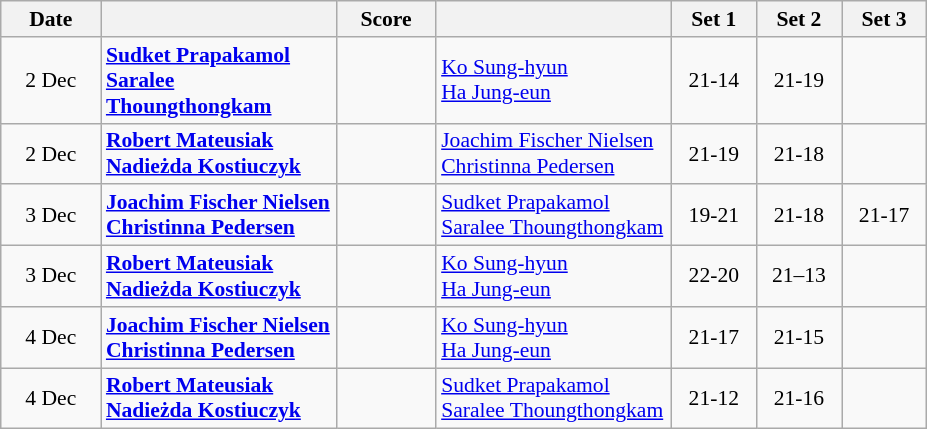<table class="wikitable" style="text-align: center; font-size:90% ">
<tr>
<th width="60">Date</th>
<th align="right" width="150"></th>
<th width="60">Score</th>
<th align="left" width="150"></th>
<th width="50">Set 1</th>
<th width="50">Set 2</th>
<th width="50">Set 3</th>
</tr>
<tr>
<td>2 Dec</td>
<td align=left><strong> <a href='#'>Sudket Prapakamol</a><br> <a href='#'>Saralee Thoungthongkam</a></strong></td>
<td align=center></td>
<td align=left> <a href='#'>Ko Sung-hyun</a><br> <a href='#'>Ha Jung-eun</a></td>
<td>21-14</td>
<td>21-19</td>
<td></td>
</tr>
<tr>
<td>2 Dec</td>
<td align=left><strong> <a href='#'>Robert Mateusiak</a><br> <a href='#'>Nadieżda Kostiuczyk</a></strong></td>
<td align=center></td>
<td align=left> <a href='#'>Joachim Fischer Nielsen</a><br> <a href='#'>Christinna Pedersen</a></td>
<td>21-19</td>
<td>21-18</td>
<td></td>
</tr>
<tr>
<td>3 Dec</td>
<td align=left><strong> <a href='#'>Joachim Fischer Nielsen</a><br> <a href='#'>Christinna Pedersen</a></strong></td>
<td align=center></td>
<td align=left> <a href='#'>Sudket Prapakamol</a><br> <a href='#'>Saralee Thoungthongkam</a></td>
<td>19-21</td>
<td>21-18</td>
<td>21-17</td>
</tr>
<tr>
<td>3 Dec</td>
<td align=left><strong> <a href='#'>Robert Mateusiak</a><br> <a href='#'>Nadieżda Kostiuczyk</a></strong></td>
<td align=center></td>
<td align=left> <a href='#'>Ko Sung-hyun</a><br> <a href='#'>Ha Jung-eun</a></td>
<td>22-20</td>
<td>21–13</td>
<td></td>
</tr>
<tr>
<td>4 Dec</td>
<td align=left><strong> <a href='#'>Joachim Fischer Nielsen</a><br> <a href='#'>Christinna Pedersen</a></strong></td>
<td align=center></td>
<td align=left> <a href='#'>Ko Sung-hyun</a><br> <a href='#'>Ha Jung-eun</a></td>
<td>21-17</td>
<td>21-15</td>
<td></td>
</tr>
<tr>
<td>4 Dec</td>
<td align=left><strong> <a href='#'>Robert Mateusiak</a><br> <a href='#'>Nadieżda Kostiuczyk</a></strong></td>
<td align=center></td>
<td align=left> <a href='#'>Sudket Prapakamol</a><br> <a href='#'>Saralee Thoungthongkam</a></td>
<td>21-12</td>
<td>21-16</td>
<td></td>
</tr>
</table>
